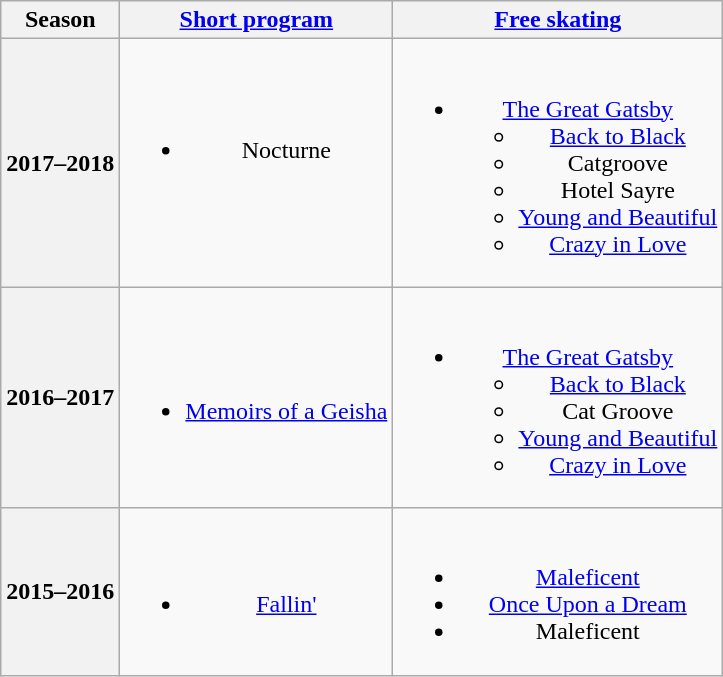<table class=wikitable style=text-align:center>
<tr>
<th>Season</th>
<th><a href='#'>Short program</a></th>
<th><a href='#'>Free skating</a></th>
</tr>
<tr>
<th>2017–2018 <br></th>
<td><br><ul><li>Nocturne <br> <br> <br></li></ul></td>
<td><br><ul><li><a href='#'>The Great Gatsby</a><ul><li><a href='#'>Back to Black</a> <br></li><li>Catgroove <br> </li><li>Hotel Sayre <br></li><li><a href='#'>Young and Beautiful</a> <br></li><li><a href='#'>Crazy in Love</a></li></ul></li></ul></td>
</tr>
<tr>
<th>2016–2017 <br></th>
<td><br><ul><li><a href='#'>Memoirs of a Geisha</a> <br></li></ul></td>
<td><br><ul><li><a href='#'>The Great Gatsby</a><ul><li><a href='#'>Back to Black</a> <br></li><li>Cat Groove <br> </li><li><a href='#'>Young and Beautiful</a> <br></li><li><a href='#'>Crazy in Love</a> <br></li></ul></li></ul></td>
</tr>
<tr>
<th>2015–2016 <br></th>
<td><br><ul><li><a href='#'>Fallin'</a> <br></li></ul></td>
<td><br><ul><li><a href='#'>Maleficent</a> <br></li><li><a href='#'>Once Upon a Dream</a> <br></li><li>Maleficent <br></li></ul></td>
</tr>
</table>
